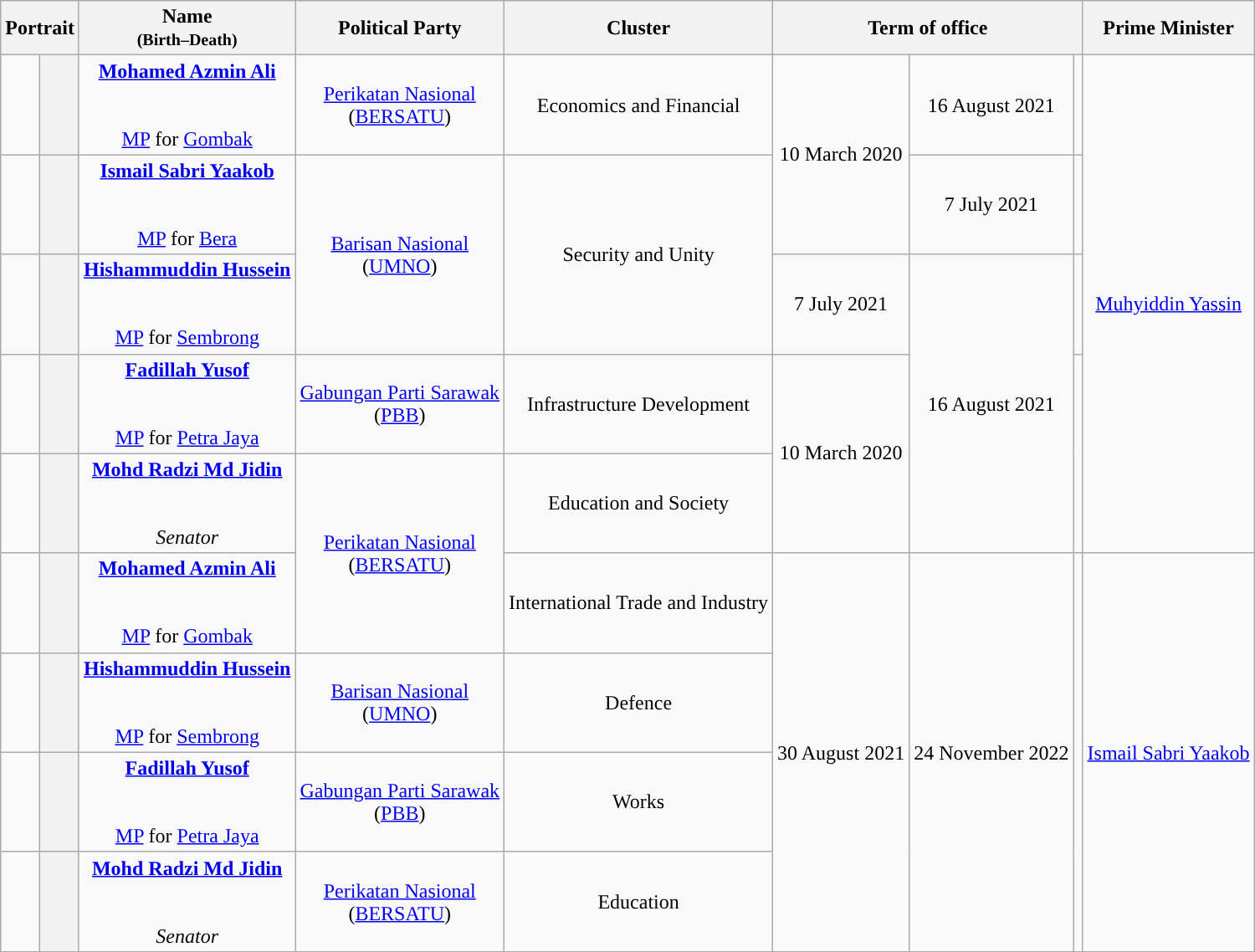<table class="wikitable" style="text-align:center">
<tr>
<th colspan="2">Portrait</th>
<th>Name<br><small>(Birth–Death)</small></th>
<th><strong>Political Party</strong></th>
<th>Cluster</th>
<th colspan="3">Term of office</th>
<th>Prime Minister</th>
</tr>
<tr>
<td></td>
<th></th>
<td><strong><a href='#'>Mohamed Azmin Ali</a></strong><br><br><br><a href='#'>MP</a> for <a href='#'>Gombak</a></td>
<td><a href='#'>Perikatan Nasional</a> <br>  (<a href='#'>BERSATU</a>)</td>
<td>Economics and Financial</td>
<td rowspan="2">10 March 2020</td>
<td rowspan="1">16 August 2021</td>
<td></td>
<td rowspan=5><a href='#'>Muhyiddin Yassin</a></td>
</tr>
<tr>
<td></td>
<th></th>
<td><strong><a href='#'>Ismail Sabri Yaakob</a></strong><br><br><br><a href='#'>MP</a> for <a href='#'>Bera</a></td>
<td rowspan="2"><a href='#'>Barisan Nasional</a> <br>  (<a href='#'>UMNO</a>)</td>
<td rowspan=2>Security and Unity</td>
<td rowspan="1">7 July 2021</td>
<td></td>
</tr>
<tr>
<td></td>
<th></th>
<td><strong><a href='#'>Hishammuddin Hussein</a></strong><br><br><br><a href='#'>MP</a> for <a href='#'>Sembrong</a></td>
<td rowspan="1">7 July 2021</td>
<td rowspan="3">16 August 2021</td>
<td></td>
</tr>
<tr>
<td></td>
<th></th>
<td><strong><a href='#'>Fadillah Yusof</a></strong><br><br><br><a href='#'>MP</a> for <a href='#'>Petra Jaya</a></td>
<td><a href='#'>Gabungan Parti Sarawak</a> <br>  (<a href='#'>PBB</a>)</td>
<td>Infrastructure Development</td>
<td rowspan="2">10 March 2020</td>
<td rowspan="2"></td>
</tr>
<tr>
<td></td>
<th></th>
<td><strong><a href='#'>Mohd Radzi Md Jidin</a></strong><br><br><br><em>Senator</em></td>
<td rowspan="2"><a href='#'>Perikatan Nasional</a> <br> (<a href='#'>BERSATU</a>)</td>
<td>Education and Society</td>
</tr>
<tr>
<td></td>
<th></th>
<td><strong><a href='#'>Mohamed Azmin Ali</a></strong><br><br><br><a href='#'>MP</a> for <a href='#'>Gombak</a></td>
<td>International Trade and Industry</td>
<td rowspan="4">30 August 2021</td>
<td rowspan="4">24 November 2022</td>
<td rowspan="4"></td>
<td rowspan=4><a href='#'>Ismail Sabri Yaakob</a></td>
</tr>
<tr>
<td></td>
<th></th>
<td><strong><a href='#'>Hishammuddin Hussein</a></strong><br><br><br><a href='#'>MP</a> for <a href='#'>Sembrong</a></td>
<td><a href='#'>Barisan Nasional</a> <br>  (<a href='#'>UMNO</a>)</td>
<td>Defence</td>
</tr>
<tr>
<td></td>
<th></th>
<td><strong><a href='#'>Fadillah Yusof</a></strong><br><br><br><a href='#'>MP</a> for <a href='#'>Petra Jaya</a></td>
<td><a href='#'>Gabungan Parti Sarawak</a> <br>  (<a href='#'>PBB</a>)</td>
<td>Works</td>
</tr>
<tr>
<td></td>
<th></th>
<td><strong><a href='#'>Mohd Radzi Md Jidin</a></strong><br><br><br><em>Senator</em></td>
<td><a href='#'>Perikatan Nasional</a> <br> (<a href='#'>BERSATU</a>)</td>
<td>Education</td>
</tr>
<tr>
</tr>
</table>
